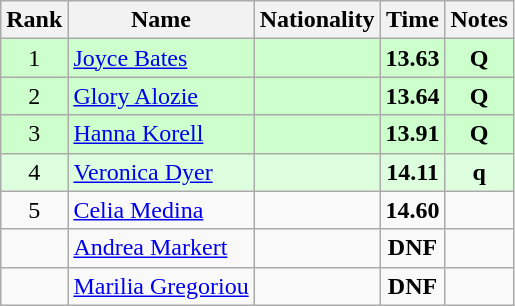<table class="wikitable sortable" style="text-align:center">
<tr>
<th>Rank</th>
<th>Name</th>
<th>Nationality</th>
<th>Time</th>
<th>Notes</th>
</tr>
<tr bgcolor=ccffcc>
<td>1</td>
<td align=left><a href='#'>Joyce Bates</a></td>
<td align=left></td>
<td><strong>13.63</strong></td>
<td><strong>Q</strong></td>
</tr>
<tr bgcolor=ccffcc>
<td>2</td>
<td align=left><a href='#'>Glory Alozie</a></td>
<td align=left></td>
<td><strong>13.64</strong></td>
<td><strong>Q</strong></td>
</tr>
<tr bgcolor=ccffcc>
<td>3</td>
<td align=left><a href='#'>Hanna Korell</a></td>
<td align=left></td>
<td><strong>13.91</strong></td>
<td><strong>Q</strong></td>
</tr>
<tr bgcolor=ddffdd>
<td>4</td>
<td align=left><a href='#'>Veronica Dyer</a></td>
<td align=left></td>
<td><strong>14.11</strong></td>
<td><strong>q</strong></td>
</tr>
<tr>
<td>5</td>
<td align=left><a href='#'>Celia Medina</a></td>
<td align=left></td>
<td><strong>14.60</strong></td>
<td></td>
</tr>
<tr>
<td></td>
<td align=left><a href='#'>Andrea Markert</a></td>
<td align=left></td>
<td><strong>DNF</strong></td>
<td></td>
</tr>
<tr>
<td></td>
<td align=left><a href='#'>Marilia Gregoriou</a></td>
<td align=left></td>
<td><strong>DNF</strong></td>
<td></td>
</tr>
</table>
